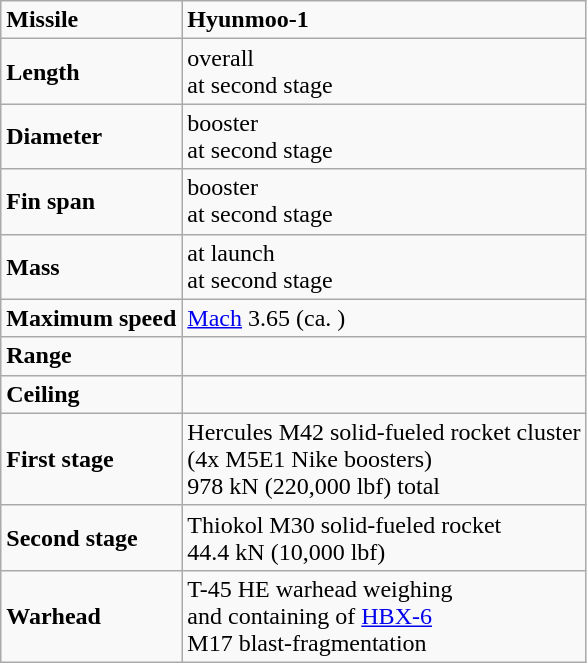<table class="wikitable">
<tr>
<td><strong>Missile</strong></td>
<td><strong>Hyunmoo-1</strong></td>
</tr>
<tr>
<td><strong>Length</strong></td>
<td> overall <br>  at second stage</td>
</tr>
<tr>
<td><strong>Diameter</strong></td>
<td> booster <br>  at second stage</td>
</tr>
<tr>
<td><strong>Fin span</strong></td>
<td> booster <br>  at second stage</td>
</tr>
<tr>
<td><strong>Mass</strong></td>
<td> at launch <br>  at second stage</td>
</tr>
<tr>
<td><strong>Maximum speed</strong></td>
<td><a href='#'>Mach</a> 3.65 (ca. )</td>
</tr>
<tr>
<td><strong>Range</strong></td>
<td></td>
</tr>
<tr>
<td><strong>Ceiling</strong></td>
<td></td>
</tr>
<tr>
<td><strong>First stage</strong></td>
<td>Hercules M42 solid-fueled rocket cluster <br> (4x M5E1 Nike boosters) <br> 978 kN (220,000 lbf) total</td>
</tr>
<tr>
<td><strong>Second stage</strong></td>
<td>Thiokol M30 solid-fueled rocket <br> 44.4 kN (10,000 lbf)</td>
</tr>
<tr>
<td><strong>Warhead</strong></td>
<td>T-45 HE warhead weighing <br>  and containing  of <a href='#'>HBX-6</a> <br> M17 blast-fragmentation</td>
</tr>
</table>
